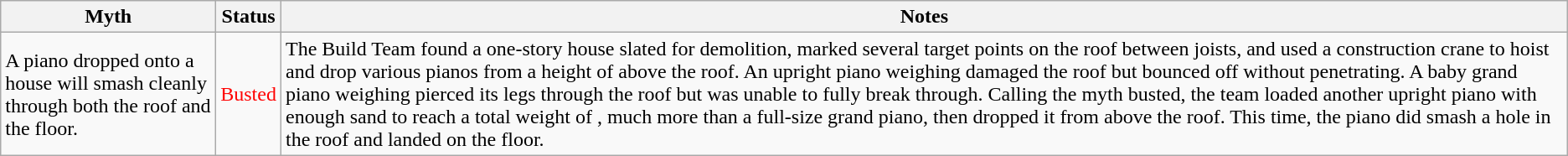<table class="wikitable plainrowheaders">
<tr>
<th scope"col">Myth</th>
<th scope"col">Status</th>
<th scope"col">Notes</th>
</tr>
<tr>
<td scope"row">A piano dropped onto a house will smash cleanly through both the roof and the floor.</td>
<td style="color:red">Busted</td>
<td>The Build Team found a one-story house slated for demolition, marked several target points on the roof between joists, and used a construction crane to hoist and drop various pianos from a height of  above the roof. An upright piano weighing  damaged the roof but bounced off without penetrating. A baby grand piano weighing  pierced its legs through the roof but was unable to fully break through. Calling the myth busted, the team loaded another upright piano with enough sand to reach a total weight of , much more than a full-size grand piano, then dropped it from  above the roof. This time, the piano did smash a hole in the roof and landed on the floor.</td>
</tr>
</table>
